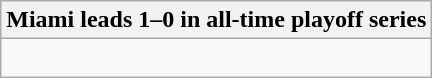<table class="wikitable collapsible collapsed">
<tr>
<th>Miami leads 1–0 in all-time playoff series</th>
</tr>
<tr>
<td><br></td>
</tr>
</table>
